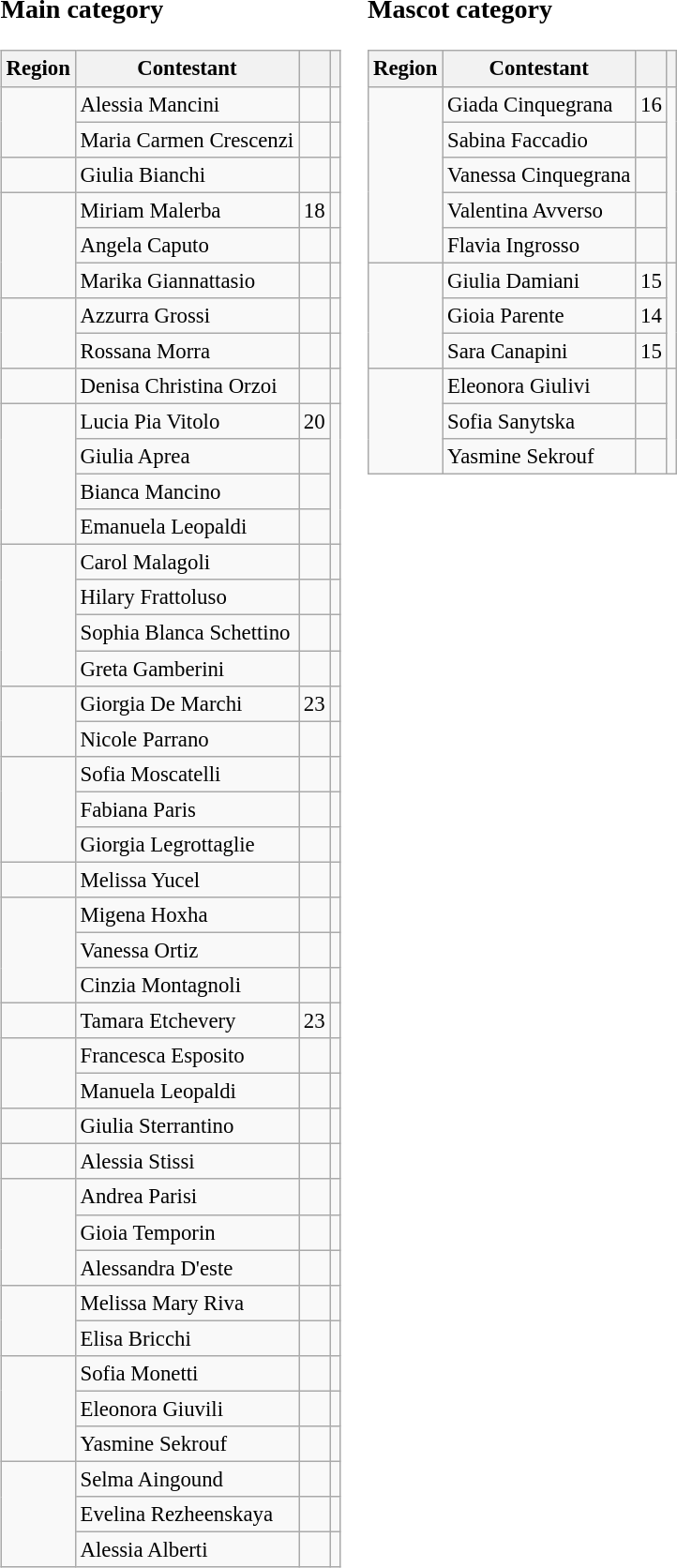<table>
<tr>
<td valign="top" width=auto><br><h3>Main category</h3><table class="wikitable sortable static-row-numbers" style="font-size: 95%;">
<tr>
<th class=unsortable>Region</th>
<th>Contestant</th>
<th></th>
<th class=unsortable></th>
</tr>
<tr>
<td rowspan=2></td>
<td>Alessia Mancini</td>
<td></td>
<td align=center></td>
</tr>
<tr>
<td>Maria Carmen Crescenzi</td>
<td></td>
<td align=center></td>
</tr>
<tr>
<td></td>
<td>Giulia Bianchi</td>
<td></td>
<td align=center></td>
</tr>
<tr>
<td rowspan=3></td>
<td>Miriam Malerba</td>
<td>18</td>
<td align=center></td>
</tr>
<tr>
<td>Angela Caputo</td>
<td></td>
<td></td>
</tr>
<tr>
<td>Marika Giannattasio</td>
<td></td>
<td></td>
</tr>
<tr>
<td rowspan=2></td>
<td>Azzurra Grossi</td>
<td></td>
<td align=center></td>
</tr>
<tr>
<td>Rossana Morra</td>
<td></td>
<td></td>
</tr>
<tr>
<td></td>
<td>Denisa Christina Orzoi</td>
<td></td>
<td align=center></td>
</tr>
<tr>
<td rowspan=4></td>
<td>Lucia Pia Vitolo</td>
<td>20</td>
<td rowspan=4 align=center></td>
</tr>
<tr>
<td>Giulia Aprea</td>
<td></td>
</tr>
<tr>
<td>Bianca Mancino</td>
<td></td>
</tr>
<tr>
<td>Emanuela Leopaldi</td>
<td></td>
</tr>
<tr>
<td rowspan=4></td>
<td>Carol Malagoli</td>
<td></td>
<td align=center></td>
</tr>
<tr>
<td>Hilary Frattoluso</td>
<td></td>
<td></td>
</tr>
<tr>
<td>Sophia Blanca Schettino</td>
<td></td>
<td></td>
</tr>
<tr>
<td>Greta Gamberini</td>
<td></td>
<td></td>
</tr>
<tr>
<td rowspan=2></td>
<td>Giorgia De Marchi</td>
<td>23</td>
<td align=center></td>
</tr>
<tr>
<td>Nicole Parrano</td>
<td></td>
<td></td>
</tr>
<tr>
<td rowspan=3></td>
<td>Sofia Moscatelli</td>
<td></td>
<td align=center></td>
</tr>
<tr>
<td>Fabiana Paris</td>
<td></td>
<td align=center></td>
</tr>
<tr>
<td>Giorgia Legrottaglie</td>
<td></td>
<td></td>
</tr>
<tr>
<td></td>
<td>Melissa Yucel</td>
<td></td>
<td align=center></td>
</tr>
<tr>
<td rowspan=3></td>
<td>Migena Hoxha</td>
<td></td>
<td align=center></td>
</tr>
<tr>
<td>Vanessa Ortiz</td>
<td></td>
<td align=center></td>
</tr>
<tr>
<td>Cinzia Montagnoli</td>
<td></td>
<td></td>
</tr>
<tr>
<td></td>
<td>Tamara Etchevery</td>
<td>23</td>
<td align=center></td>
</tr>
<tr>
<td rowspan=2></td>
<td>Francesca Esposito</td>
<td></td>
<td align=center></td>
</tr>
<tr>
<td>Manuela Leopaldi</td>
<td></td>
<td></td>
</tr>
<tr>
<td></td>
<td>Giulia Sterrantino</td>
<td></td>
<td align=center></td>
</tr>
<tr>
<td></td>
<td>Alessia Stissi</td>
<td></td>
<td align=center></td>
</tr>
<tr>
<td rowspan=3></td>
<td>Andrea Parisi</td>
<td></td>
<td></td>
</tr>
<tr>
<td>Gioia Temporin</td>
<td></td>
<td></td>
</tr>
<tr>
<td>Alessandra D'este</td>
<td></td>
<td></td>
</tr>
<tr>
<td rowspan=2></td>
<td>Melissa Mary Riva</td>
<td></td>
<td align=center></td>
</tr>
<tr>
<td>Elisa Bricchi</td>
<td></td>
<td></td>
</tr>
<tr>
<td rowspan=3></td>
<td>Sofia Monetti</td>
<td></td>
<td align=center></td>
</tr>
<tr>
<td>Eleonora Giuvili</td>
<td></td>
<td></td>
</tr>
<tr>
<td>Yasmine Sekrouf</td>
<td></td>
<td></td>
</tr>
<tr>
<td rowspan=3></td>
<td>Selma Aingound</td>
<td></td>
<td align=center></td>
</tr>
<tr>
<td>Evelina Rezheenskaya</td>
<td></td>
<td></td>
</tr>
<tr>
<td>Alessia Alberti</td>
<td></td>
<td></td>
</tr>
</table>
</td>
<td valign="top" width=auto><br><h3>Mascot category</h3><table class="wikitable sortable static-row-numbers" style="font-size: 95%;">
<tr>
<th class=unsortable>Region</th>
<th class=unsortable>Contestant</th>
<th></th>
<th class=unsortable></th>
</tr>
<tr>
<td rowspan=5></td>
<td>Giada Cinquegrana</td>
<td>16</td>
<td align=center rowspan=5></td>
</tr>
<tr>
<td>Sabina Faccadio</td>
<td></td>
</tr>
<tr>
<td>Vanessa Cinquegrana</td>
<td></td>
</tr>
<tr>
<td>Valentina Avverso</td>
<td></td>
</tr>
<tr>
<td>Flavia Ingrosso</td>
<td></td>
</tr>
<tr>
<td rowspan=3></td>
<td>Giulia Damiani</td>
<td>15</td>
<td align=center rowspan=3></td>
</tr>
<tr>
<td>Gioia Parente</td>
<td>14</td>
</tr>
<tr>
<td>Sara Canapini</td>
<td>15</td>
</tr>
<tr>
<td rowspan=3></td>
<td>Eleonora Giulivi</td>
<td></td>
<td align=center rowspan=3></td>
</tr>
<tr>
<td>Sofia Sanytska</td>
<td></td>
</tr>
<tr>
<td>Yasmine Sekrouf</td>
<td></td>
</tr>
</table>
</td>
</tr>
</table>
